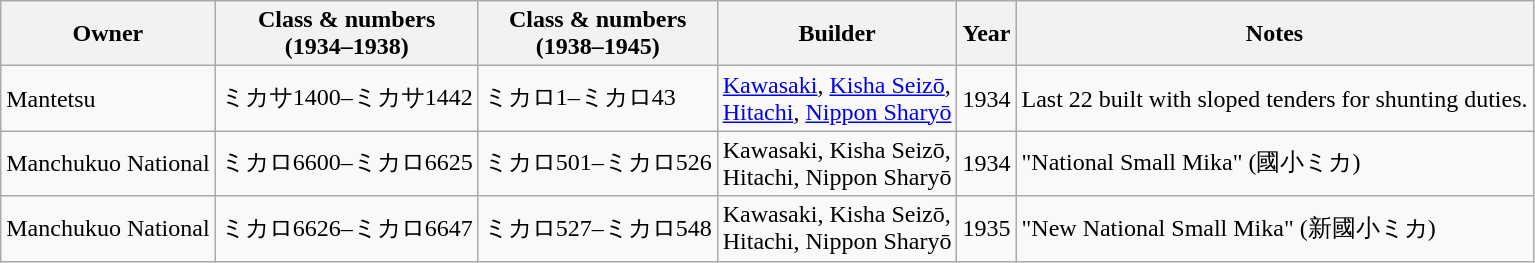<table class="wikitable">
<tr>
<th>Owner</th>
<th>Class & numbers<br>(1934–1938)</th>
<th>Class & numbers<br>(1938–1945)</th>
<th>Builder</th>
<th>Year</th>
<th>Notes</th>
</tr>
<tr>
<td>Mantetsu</td>
<td>ミカサ1400–ミカサ1442</td>
<td>ミカロ1–ミカロ43</td>
<td><a href='#'>Kawasaki</a>, <a href='#'>Kisha Seizō</a>,<br><a href='#'>Hitachi</a>, <a href='#'>Nippon Sharyō</a></td>
<td>1934</td>
<td>Last 22 built with sloped tenders for shunting duties.</td>
</tr>
<tr>
<td>Manchukuo National</td>
<td>ミカロ6600–ミカロ6625</td>
<td>ミカロ501–ミカロ526</td>
<td>Kawasaki, Kisha Seizō,<br>Hitachi, Nippon Sharyō</td>
<td>1934</td>
<td>"National Small Mika" (國小ミカ)</td>
</tr>
<tr>
<td>Manchukuo National</td>
<td>ミカロ6626–ミカロ6647</td>
<td>ミカロ527–ミカロ548</td>
<td>Kawasaki, Kisha Seizō,<br>Hitachi, Nippon Sharyō</td>
<td>1935</td>
<td>"New National Small Mika" (新國小ミカ)</td>
</tr>
</table>
